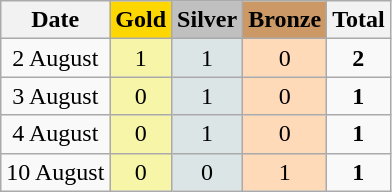<table class="wikitable sortable collapsible" style="font-size:100%; text-align:center;">
<tr>
<th>Date</th>
<th style="background-color:gold;">Gold</th>
<th style="background-color:silver;">Silver</th>
<th style="background-color:#c96;">Bronze</th>
<th>Total</th>
</tr>
<tr>
<td>2 August</td>
<td style="background:#F7F6A8">1</td>
<td style="background:#DCE5E5">1</td>
<td style="background:#FFDAB9">0</td>
<td><strong>2</strong></td>
</tr>
<tr>
<td>3 August</td>
<td style="background:#F7F6A8">0</td>
<td style="background:#DCE5E5">1</td>
<td style="background:#FFDAB9">0</td>
<td><strong>1</strong></td>
</tr>
<tr>
<td>4 August</td>
<td style="background:#F7F6A8">0</td>
<td style="background:#DCE5E5">1</td>
<td style="background:#FFDAB9">0</td>
<td><strong>1</strong></td>
</tr>
<tr>
<td>10 August</td>
<td style="background:#F7F6A8">0</td>
<td style="background:#DCE5E5">0</td>
<td style="background:#FFDAB9">1</td>
<td><strong>1</strong></td>
</tr>
</table>
